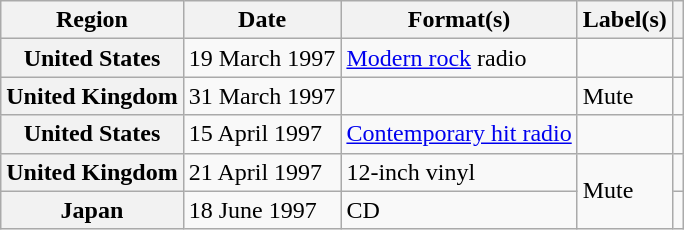<table class="wikitable plainrowheaders">
<tr>
<th>Region</th>
<th>Date</th>
<th>Format(s)</th>
<th>Label(s)</th>
<th></th>
</tr>
<tr>
<th scope="row">United States</th>
<td>19 March 1997</td>
<td><a href='#'>Modern rock</a> radio</td>
<td></td>
<td align="center"></td>
</tr>
<tr>
<th scope="row">United Kingdom</th>
<td>31 March 1997</td>
<td></td>
<td>Mute</td>
<td align="center"></td>
</tr>
<tr>
<th scope="row">United States</th>
<td>15 April 1997</td>
<td><a href='#'>Contemporary hit radio</a></td>
<td></td>
<td align="center"></td>
</tr>
<tr>
<th scope="row">United Kingdom</th>
<td>21 April 1997</td>
<td>12-inch vinyl</td>
<td rowspan="2">Mute</td>
<td align="center"></td>
</tr>
<tr>
<th scope="row">Japan</th>
<td>18 June 1997</td>
<td>CD</td>
<td align="center"></td>
</tr>
</table>
